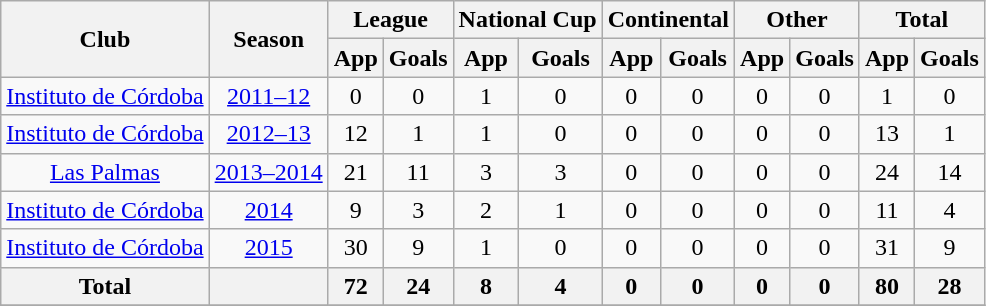<table class="wikitable">
<tr>
<th rowspan=2>Club</th>
<th rowspan=2>Season</th>
<th colspan=2>League</th>
<th colspan=2>National Cup</th>
<th colspan=2>Continental</th>
<th colspan=2>Other</th>
<th colspan=2>Total</th>
</tr>
<tr>
<th>App</th>
<th>Goals</th>
<th>App</th>
<th>Goals</th>
<th>App</th>
<th>Goals</th>
<th>App</th>
<th>Goals</th>
<th>App</th>
<th>Goals</th>
</tr>
<tr align=center>
<td rowspan=1><a href='#'>Instituto de Córdoba</a></td>
<td><a href='#'>2011–12</a></td>
<td>0</td>
<td>0</td>
<td>1</td>
<td>0</td>
<td>0</td>
<td>0</td>
<td>0</td>
<td>0</td>
<td>1</td>
<td>0</td>
</tr>
<tr align=center>
<td rowspan=1><a href='#'>Instituto de Córdoba</a></td>
<td><a href='#'>2012–13</a></td>
<td>12</td>
<td>1</td>
<td>1</td>
<td>0</td>
<td>0</td>
<td>0</td>
<td>0</td>
<td>0</td>
<td>13</td>
<td>1</td>
</tr>
<tr align=center>
<td rowspan=1><a href='#'>Las Palmas</a></td>
<td><a href='#'>2013–2014</a></td>
<td>21</td>
<td>11</td>
<td>3</td>
<td>3</td>
<td>0</td>
<td>0</td>
<td>0</td>
<td>0</td>
<td>24</td>
<td>14</td>
</tr>
<tr align=center>
<td rowspan=1><a href='#'>Instituto de Córdoba</a></td>
<td><a href='#'>2014</a></td>
<td>9</td>
<td>3</td>
<td>2</td>
<td>1</td>
<td>0</td>
<td>0</td>
<td>0</td>
<td>0</td>
<td>11</td>
<td>4</td>
</tr>
<tr align=center>
<td rowspan=1><a href='#'>Instituto de Córdoba</a></td>
<td><a href='#'>2015</a></td>
<td>30</td>
<td>9</td>
<td>1</td>
<td>0</td>
<td>0</td>
<td>0</td>
<td>0</td>
<td>0</td>
<td>31</td>
<td>9</td>
</tr>
<tr align=center>
<th>Total</th>
<th></th>
<th>72</th>
<th>24</th>
<th>8</th>
<th>4</th>
<th>0</th>
<th>0</th>
<th>0</th>
<th>0</th>
<th>80</th>
<th>28</th>
</tr>
<tr>
</tr>
</table>
